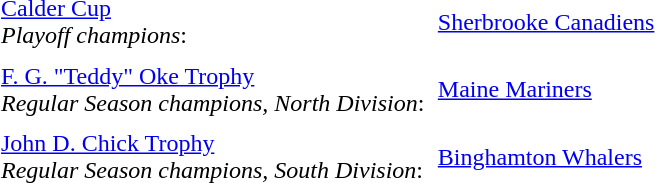<table cellpadding="3" cellspacing="3">
<tr>
<td><a href='#'>Calder Cup</a><br><em>Playoff champions</em>:</td>
<td><a href='#'>Sherbrooke Canadiens</a></td>
</tr>
<tr>
<td><a href='#'>F. G. "Teddy" Oke Trophy</a><br><em>Regular Season champions, North Division</em>:</td>
<td><a href='#'>Maine Mariners</a></td>
</tr>
<tr>
<td><a href='#'>John D. Chick Trophy</a><br><em>Regular Season champions, South Division</em>:</td>
<td><a href='#'>Binghamton Whalers</a></td>
</tr>
</table>
